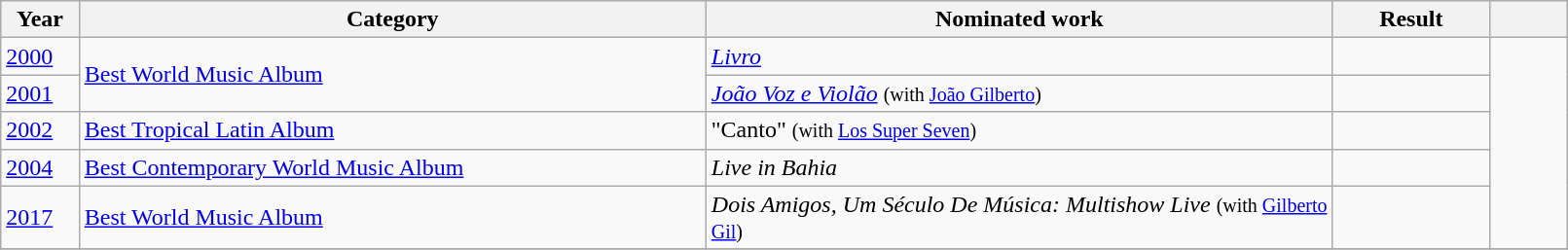<table class="wikitable" style="width:85%;">
<tr>
<th width=5%>Year</th>
<th style="width:40%;">Category</th>
<th style="width:40%;">Nominated work</th>
<th style="width:10%;">Result</th>
<th width=5%></th>
</tr>
<tr>
<td><a href='#'>2000</a></td>
<td rowspan="2"><a href='#'>Best World Music Album</a></td>
<td><em><a href='#'>Livro</a></em></td>
<td></td>
<td rowspan="5"></td>
</tr>
<tr>
<td><a href='#'>2001</a></td>
<td><em><a href='#'>João Voz e Violão</a></em> <small>(with <a href='#'>João Gilberto</a>)</small></td>
<td></td>
</tr>
<tr>
<td><a href='#'>2002</a></td>
<td><a href='#'>Best Tropical Latin Album</a></td>
<td>"Canto" <small>(with <a href='#'>Los Super Seven</a>)</small></td>
<td></td>
</tr>
<tr>
<td><a href='#'>2004</a></td>
<td><a href='#'>Best Contemporary World Music Album</a></td>
<td><em>Live in Bahia</em></td>
<td></td>
</tr>
<tr>
<td><a href='#'>2017</a></td>
<td><a href='#'>Best World Music Album</a></td>
<td><em>Dois Amigos, Um Século De Música: Multishow Live</em> <small>(with <a href='#'>Gilberto Gil</a>)</small></td>
<td></td>
</tr>
<tr>
</tr>
</table>
